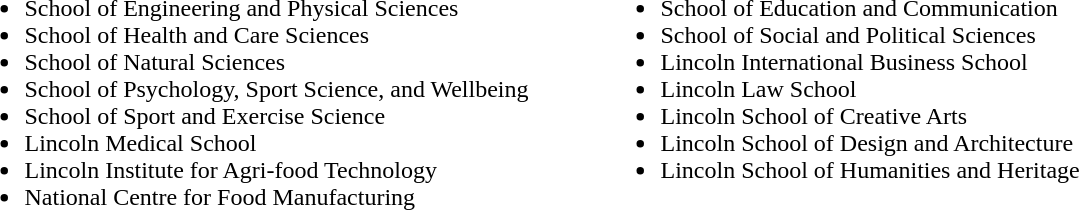<table>
<tr>
<td valign=top><br><ul><li>School of Engineering and Physical Sciences</li><li>School of Health and Care Sciences</li><li>School of Natural Sciences</li><li>School of Psychology, Sport Science, and Wellbeing</li><li>School of Sport and Exercise Science</li><li>Lincoln Medical School</li><li>Lincoln Institute for Agri-food Technology</li><li>National Centre for Food Manufacturing</li></ul></td>
<td width=40></td>
<td valign=top><br><ul><li>School of Education and Communication</li><li>School of Social and Political Sciences</li><li>Lincoln International Business School</li><li>Lincoln Law School</li><li>Lincoln School of Creative Arts</li><li>Lincoln School of Design and Architecture</li><li>Lincoln School of Humanities and Heritage</li></ul></td>
</tr>
</table>
